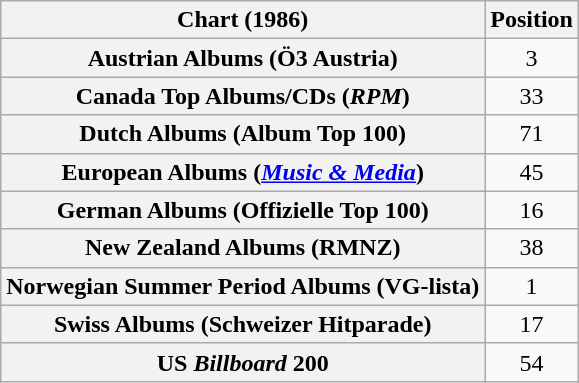<table class="wikitable sortable plainrowheaders" style="text-align:center;">
<tr>
<th scope="col">Chart (1986)</th>
<th scope="col">Position</th>
</tr>
<tr>
<th scope="row">Austrian Albums (Ö3 Austria)</th>
<td>3</td>
</tr>
<tr>
<th scope="row">Canada Top Albums/CDs (<em>RPM</em>)</th>
<td>33</td>
</tr>
<tr>
<th scope="row">Dutch Albums (Album Top 100)</th>
<td>71</td>
</tr>
<tr>
<th scope="row">European Albums (<em><a href='#'>Music & Media</a></em>)</th>
<td>45</td>
</tr>
<tr>
<th scope="row">German Albums (Offizielle Top 100)</th>
<td>16</td>
</tr>
<tr>
<th scope="row">New Zealand Albums (RMNZ)</th>
<td>38</td>
</tr>
<tr>
<th scope="row">Norwegian Summer Period Albums (VG-lista)</th>
<td>1</td>
</tr>
<tr>
<th scope="row">Swiss Albums (Schweizer Hitparade)</th>
<td>17</td>
</tr>
<tr>
<th scope="row">US <em>Billboard</em> 200</th>
<td>54</td>
</tr>
</table>
